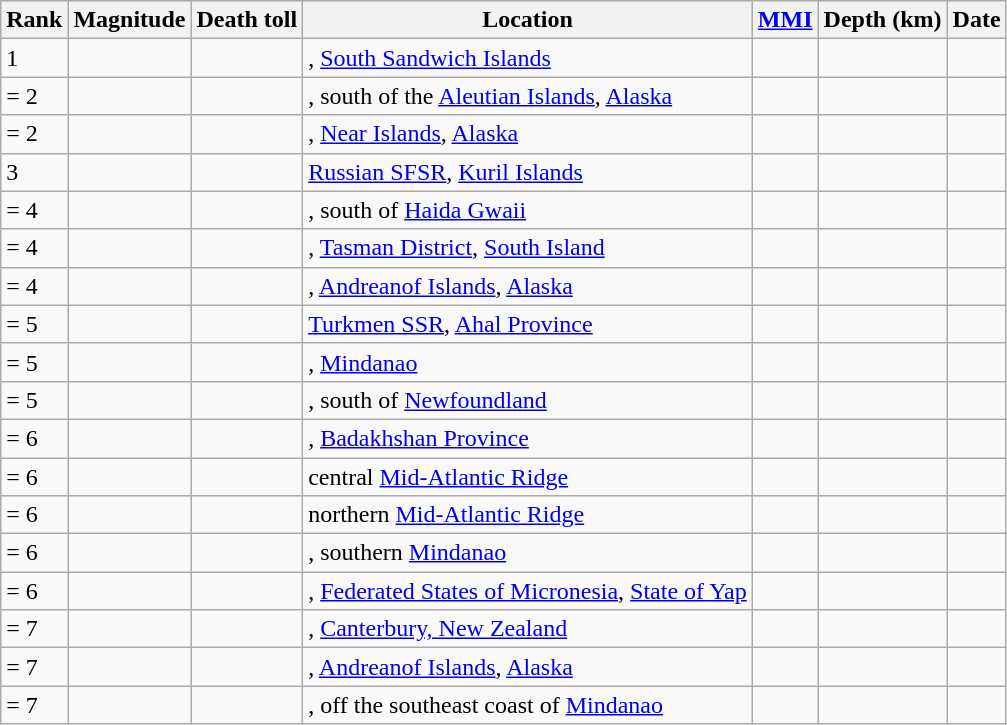<table class="sortable wikitable" style="font-size:100%;">
<tr>
<th>Rank</th>
<th>Magnitude</th>
<th>Death toll</th>
<th>Location</th>
<th><a href='#'>MMI</a></th>
<th>Depth (km)</th>
<th>Date</th>
</tr>
<tr>
<td>1</td>
<td></td>
<td></td>
<td>, <a href='#'>South Sandwich Islands</a></td>
<td></td>
<td></td>
<td></td>
</tr>
<tr>
<td>= 2</td>
<td></td>
<td></td>
<td>, south of the <a href='#'>Aleutian Islands</a>, <a href='#'>Alaska</a></td>
<td></td>
<td></td>
<td></td>
</tr>
<tr>
<td>= 2</td>
<td></td>
<td></td>
<td>, <a href='#'>Near Islands</a>, <a href='#'>Alaska</a></td>
<td></td>
<td></td>
<td></td>
</tr>
<tr>
<td>3</td>
<td></td>
<td></td>
<td> <a href='#'>Russian SFSR</a>, <a href='#'>Kuril Islands</a></td>
<td></td>
<td></td>
<td></td>
</tr>
<tr>
<td>= 4</td>
<td></td>
<td></td>
<td>, south of <a href='#'>Haida Gwaii</a></td>
<td></td>
<td></td>
<td></td>
</tr>
<tr>
<td>= 4</td>
<td></td>
<td></td>
<td>, <a href='#'>Tasman District</a>, <a href='#'>South Island</a></td>
<td></td>
<td></td>
<td></td>
</tr>
<tr>
<td>= 4</td>
<td></td>
<td></td>
<td>, <a href='#'>Andreanof Islands</a>, <a href='#'>Alaska</a></td>
<td></td>
<td></td>
<td></td>
</tr>
<tr>
<td>= 5</td>
<td></td>
<td></td>
<td> <a href='#'>Turkmen SSR</a>, <a href='#'>Ahal Province</a></td>
<td></td>
<td></td>
<td></td>
</tr>
<tr>
<td>= 5</td>
<td></td>
<td></td>
<td>, <a href='#'>Mindanao</a></td>
<td></td>
<td></td>
<td></td>
</tr>
<tr>
<td>= 5</td>
<td></td>
<td></td>
<td>, south of <a href='#'>Newfoundland</a></td>
<td></td>
<td></td>
<td></td>
</tr>
<tr>
<td>= 6</td>
<td></td>
<td></td>
<td>, <a href='#'>Badakhshan Province</a></td>
<td></td>
<td></td>
<td></td>
</tr>
<tr>
<td>= 6</td>
<td></td>
<td></td>
<td>central <a href='#'>Mid-Atlantic Ridge</a></td>
<td></td>
<td></td>
<td></td>
</tr>
<tr>
<td>= 6</td>
<td></td>
<td></td>
<td>northern <a href='#'>Mid-Atlantic Ridge</a></td>
<td></td>
<td></td>
<td></td>
</tr>
<tr>
<td>= 6</td>
<td></td>
<td></td>
<td>, southern <a href='#'>Mindanao</a></td>
<td></td>
<td></td>
<td></td>
</tr>
<tr>
<td>= 6</td>
<td></td>
<td></td>
<td>, <a href='#'>Federated States of Micronesia</a>, <a href='#'>State of Yap</a></td>
<td></td>
<td></td>
<td></td>
</tr>
<tr>
<td>= 7</td>
<td></td>
<td></td>
<td>, <a href='#'>Canterbury, New Zealand</a></td>
<td></td>
<td></td>
<td></td>
</tr>
<tr>
<td>= 7</td>
<td></td>
<td></td>
<td>, <a href='#'>Andreanof Islands</a>, <a href='#'>Alaska</a></td>
<td></td>
<td></td>
<td></td>
</tr>
<tr>
<td>= 7</td>
<td></td>
<td></td>
<td>, off the southeast coast of <a href='#'>Mindanao</a></td>
<td></td>
<td></td>
<td></td>
</tr>
</table>
